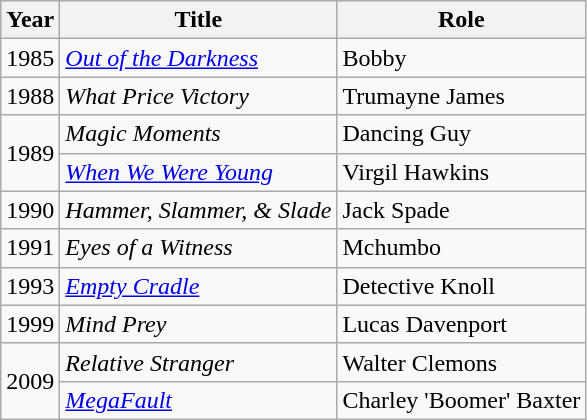<table class="wikitable">
<tr>
<th>Year</th>
<th>Title</th>
<th>Role</th>
</tr>
<tr>
<td>1985</td>
<td><em><a href='#'>Out of the Darkness</a></em></td>
<td>Bobby</td>
</tr>
<tr>
<td>1988</td>
<td><em>What Price Victory</em></td>
<td>Trumayne James</td>
</tr>
<tr>
<td rowspan=2>1989</td>
<td><em>Magic Moments</em></td>
<td>Dancing Guy</td>
</tr>
<tr>
<td><em><a href='#'>When We Were Young</a></em></td>
<td>Virgil Hawkins</td>
</tr>
<tr>
<td>1990</td>
<td><em>Hammer, Slammer, & Slade</em></td>
<td>Jack Spade</td>
</tr>
<tr>
<td>1991</td>
<td><em>Eyes of a Witness</em></td>
<td>Mchumbo</td>
</tr>
<tr>
<td>1993</td>
<td><em><a href='#'>Empty Cradle</a></em></td>
<td>Detective Knoll</td>
</tr>
<tr>
<td>1999</td>
<td><em>Mind Prey</em></td>
<td>Lucas Davenport</td>
</tr>
<tr>
<td rowspan=2>2009</td>
<td><em>Relative Stranger</em></td>
<td>Walter Clemons</td>
</tr>
<tr>
<td><em><a href='#'>MegaFault</a></em></td>
<td>Charley 'Boomer' Baxter</td>
</tr>
</table>
